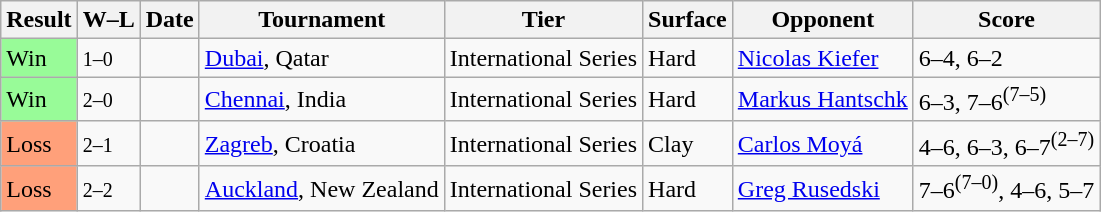<table class="sortable wikitable">
<tr>
<th>Result</th>
<th class="unsortable">W–L</th>
<th>Date</th>
<th>Tournament</th>
<th>Tier</th>
<th>Surface</th>
<th>Opponent</th>
<th class="unsortable">Score</th>
</tr>
<tr>
<td style="background:#98fb98;">Win</td>
<td><small>1–0</small></td>
<td><a href='#'></a></td>
<td><a href='#'>Dubai</a>, Qatar</td>
<td>International Series</td>
<td>Hard</td>
<td> <a href='#'>Nicolas Kiefer</a></td>
<td>6–4, 6–2</td>
</tr>
<tr>
<td style="background:#98fb98;">Win</td>
<td><small>2–0</small></td>
<td><a href='#'></a></td>
<td><a href='#'>Chennai</a>, India</td>
<td>International Series</td>
<td>Hard</td>
<td> <a href='#'>Markus Hantschk</a></td>
<td>6–3, 7–6<sup>(7–5)</sup></td>
</tr>
<tr>
<td style="background:#ffa07a;">Loss</td>
<td><small>2–1</small></td>
<td><a href='#'></a></td>
<td><a href='#'>Zagreb</a>, Croatia</td>
<td>International Series</td>
<td>Clay</td>
<td> <a href='#'>Carlos Moyá</a></td>
<td>4–6, 6–3, 6–7<sup>(2–7)</sup></td>
</tr>
<tr>
<td style="background:#ffa07a;">Loss</td>
<td><small>2–2</small></td>
<td><a href='#'></a></td>
<td><a href='#'>Auckland</a>, New Zealand</td>
<td>International Series</td>
<td>Hard</td>
<td> <a href='#'>Greg Rusedski</a></td>
<td>7–6<sup>(7–0)</sup>, 4–6, 5–7</td>
</tr>
</table>
